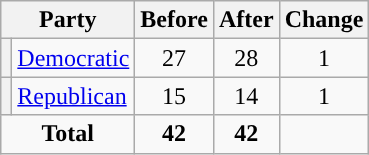<table class="wikitable" style="text-align:center;">
<tr>
<th colspan="2">Party</th>
<th>Before</th>
<th>After</th>
<th>Change</th>
</tr>
<tr>
<th style="background-color:"></th>
<td style="text-align:left;"><a href='#'>Democratic</a></td>
<td>27</td>
<td>28</td>
<td> 1</td>
</tr>
<tr>
<th style="background-color:"></th>
<td style="text-align:left;"><a href='#'>Republican</a></td>
<td>15</td>
<td>14</td>
<td> 1</td>
</tr>
<tr>
<td colspan="2"><strong>Total</strong></td>
<td><strong>42</strong></td>
<td><strong>42</strong></td>
<td></td>
</tr>
</table>
